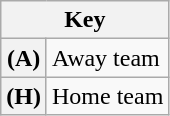<table class="wikitable plainrowheaders">
<tr>
<th colspan="2" scope="col">Key</th>
</tr>
<tr>
<th align="left" scope="row">(A)</th>
<td align="left">Away team</td>
</tr>
<tr>
<th align="left" scope="row">(H)</th>
<td align="left">Home team</td>
</tr>
</table>
